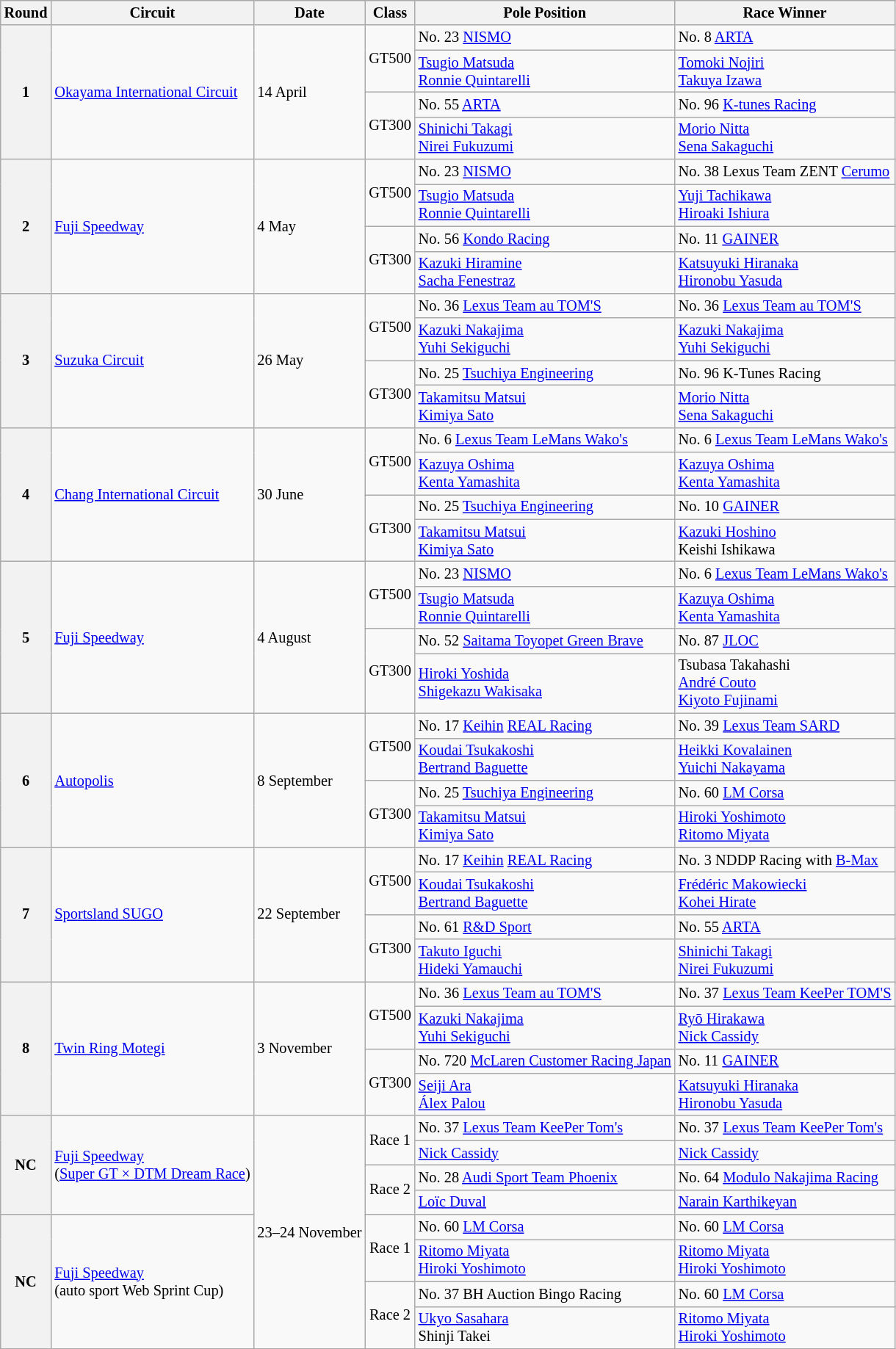<table class="wikitable" style="font-size: 85%;">
<tr>
<th>Round</th>
<th>Circuit</th>
<th>Date</th>
<th>Class</th>
<th>Pole Position</th>
<th>Race Winner</th>
</tr>
<tr>
<th rowspan=4>1</th>
<td rowspan=4> <a href='#'>Okayama International Circuit</a></td>
<td rowspan=4>14 April</td>
<td align=center rowspan=2>GT500</td>
<td>No. 23 <a href='#'>NISMO</a></td>
<td>No. 8 <a href='#'>ARTA</a></td>
</tr>
<tr>
<td> <a href='#'>Tsugio Matsuda</a><br> <a href='#'>Ronnie Quintarelli</a></td>
<td> <a href='#'>Tomoki Nojiri</a> <br> <a href='#'>Takuya Izawa</a></td>
</tr>
<tr>
<td align=center rowspan=2>GT300</td>
<td>No. 55 <a href='#'>ARTA</a></td>
<td>No. 96 <a href='#'>K-tunes Racing</a></td>
</tr>
<tr>
<td> <a href='#'>Shinichi Takagi</a><br> <a href='#'>Nirei Fukuzumi</a></td>
<td> <a href='#'>Morio Nitta</a><br> <a href='#'>Sena Sakaguchi</a></td>
</tr>
<tr>
<th rowspan=4>2</th>
<td rowspan=4> <a href='#'>Fuji Speedway</a></td>
<td rowspan=4>4 May</td>
<td align=center rowspan=2>GT500</td>
<td>No. 23 <a href='#'>NISMO</a></td>
<td>No. 38 Lexus Team ZENT <a href='#'>Cerumo</a></td>
</tr>
<tr>
<td> <a href='#'>Tsugio Matsuda</a><br> <a href='#'>Ronnie Quintarelli</a></td>
<td> <a href='#'>Yuji Tachikawa</a><br> <a href='#'>Hiroaki Ishiura</a></td>
</tr>
<tr>
<td align=center rowspan=2>GT300</td>
<td>No. 56 <a href='#'>Kondo Racing</a></td>
<td>No. 11 <a href='#'>GAINER</a></td>
</tr>
<tr>
<td> <a href='#'>Kazuki Hiramine</a><br> <a href='#'>Sacha Fenestraz</a></td>
<td> <a href='#'>Katsuyuki Hiranaka</a><br> <a href='#'>Hironobu Yasuda</a></td>
</tr>
<tr>
<th rowspan=4>3</th>
<td rowspan=4> <a href='#'>Suzuka Circuit</a></td>
<td rowspan=4>26 May</td>
<td align=center rowspan=2>GT500</td>
<td>No. 36 <a href='#'>Lexus Team au TOM'S</a></td>
<td>No. 36 <a href='#'>Lexus Team au TOM'S</a></td>
</tr>
<tr>
<td> <a href='#'>Kazuki Nakajima</a><br> <a href='#'>Yuhi Sekiguchi</a></td>
<td> <a href='#'>Kazuki Nakajima</a><br> <a href='#'>Yuhi Sekiguchi</a></td>
</tr>
<tr>
<td align=center rowspan=2>GT300</td>
<td>No. 25 <a href='#'>Tsuchiya Engineering</a></td>
<td>No. 96 K-Tunes Racing</td>
</tr>
<tr>
<td> <a href='#'>Takamitsu Matsui</a><br> <a href='#'>Kimiya Sato</a></td>
<td> <a href='#'>Morio Nitta</a><br> <a href='#'>Sena Sakaguchi</a></td>
</tr>
<tr>
<th rowspan=4>4</th>
<td rowspan=4> <a href='#'>Chang International Circuit</a></td>
<td rowspan=4>30 June</td>
<td align=center rowspan=2>GT500</td>
<td>No. 6 <a href='#'>Lexus Team LeMans Wako's</a></td>
<td>No. 6 <a href='#'>Lexus Team LeMans Wako's</a></td>
</tr>
<tr>
<td> <a href='#'>Kazuya Oshima</a><br> <a href='#'>Kenta Yamashita</a></td>
<td> <a href='#'>Kazuya Oshima</a><br> <a href='#'>Kenta Yamashita</a></td>
</tr>
<tr>
<td align=center rowspan=2>GT300</td>
<td>No. 25 <a href='#'>Tsuchiya Engineering</a></td>
<td>No. 10 <a href='#'>GAINER</a></td>
</tr>
<tr>
<td> <a href='#'>Takamitsu Matsui</a><br> <a href='#'>Kimiya Sato</a></td>
<td> <a href='#'>Kazuki Hoshino</a><br> Keishi Ishikawa</td>
</tr>
<tr>
<th rowspan=4>5</th>
<td rowspan=4> <a href='#'>Fuji Speedway</a></td>
<td rowspan=4>4 August</td>
<td align=center rowspan=2>GT500</td>
<td>No. 23 <a href='#'>NISMO</a></td>
<td>No. 6 <a href='#'>Lexus Team LeMans Wako's</a></td>
</tr>
<tr>
<td> <a href='#'>Tsugio Matsuda</a><br> <a href='#'>Ronnie Quintarelli</a></td>
<td> <a href='#'>Kazuya Oshima</a><br> <a href='#'>Kenta Yamashita</a></td>
</tr>
<tr>
<td align=center rowspan=2>GT300</td>
<td>No. 52 <a href='#'>Saitama Toyopet Green Brave</a></td>
<td>No. 87 <a href='#'>JLOC</a></td>
</tr>
<tr>
<td> <a href='#'>Hiroki Yoshida</a><br> <a href='#'>Shigekazu Wakisaka</a></td>
<td> Tsubasa Takahashi<br> <a href='#'>André Couto</a><br> <a href='#'>Kiyoto Fujinami</a></td>
</tr>
<tr>
<th rowspan=4>6</th>
<td rowspan=4> <a href='#'>Autopolis</a></td>
<td rowspan=4>8 September</td>
<td align=center rowspan=2>GT500</td>
<td>No. 17 <a href='#'>Keihin</a> <a href='#'>REAL Racing</a></td>
<td>No. 39 <a href='#'>Lexus Team SARD</a></td>
</tr>
<tr>
<td> <a href='#'>Koudai Tsukakoshi</a><br> <a href='#'>Bertrand Baguette</a></td>
<td> <a href='#'>Heikki Kovalainen</a><br> <a href='#'>Yuichi Nakayama</a></td>
</tr>
<tr>
<td align=center rowspan=2>GT300</td>
<td>No. 25 <a href='#'>Tsuchiya Engineering</a></td>
<td>No. 60 <a href='#'>LM Corsa</a></td>
</tr>
<tr>
<td> <a href='#'>Takamitsu Matsui</a><br> <a href='#'>Kimiya Sato</a></td>
<td> <a href='#'>Hiroki Yoshimoto</a><br> <a href='#'>Ritomo Miyata</a></td>
</tr>
<tr>
<th rowspan=4>7</th>
<td rowspan=4> <a href='#'>Sportsland SUGO</a></td>
<td rowspan=4>22 September</td>
<td align=center rowspan=2>GT500</td>
<td>No. 17 <a href='#'>Keihin</a> <a href='#'>REAL Racing</a></td>
<td>No. 3  NDDP Racing with <a href='#'>B-Max</a></td>
</tr>
<tr>
<td> <a href='#'>Koudai Tsukakoshi</a><br> <a href='#'>Bertrand Baguette</a></td>
<td> <a href='#'>Frédéric Makowiecki</a><br> <a href='#'>Kohei Hirate</a></td>
</tr>
<tr>
<td align=center rowspan=2>GT300</td>
<td>No. 61 <a href='#'>R&D Sport</a></td>
<td>No. 55 <a href='#'>ARTA</a></td>
</tr>
<tr>
<td> <a href='#'>Takuto Iguchi</a><br> <a href='#'>Hideki Yamauchi</a></td>
<td> <a href='#'>Shinichi Takagi</a><br> <a href='#'>Nirei Fukuzumi</a></td>
</tr>
<tr>
<th rowspan=4>8</th>
<td rowspan=4> <a href='#'>Twin Ring Motegi</a></td>
<td rowspan=4>3 November</td>
<td align=center rowspan=2>GT500</td>
<td>No. 36 <a href='#'>Lexus Team au TOM'S</a></td>
<td>No. 37 <a href='#'>Lexus Team KeePer TOM'S</a></td>
</tr>
<tr>
<td> <a href='#'>Kazuki Nakajima</a><br> <a href='#'>Yuhi Sekiguchi</a></td>
<td> <a href='#'>Ryō Hirakawa</a><br> <a href='#'>Nick Cassidy</a></td>
</tr>
<tr>
<td align=center rowspan=2>GT300</td>
<td>No. 720 <a href='#'>McLaren Customer Racing Japan</a></td>
<td>No. 11 <a href='#'>GAINER</a></td>
</tr>
<tr>
<td> <a href='#'>Seiji Ara</a><br> <a href='#'>Álex Palou</a></td>
<td> <a href='#'>Katsuyuki Hiranaka</a><br> <a href='#'>Hironobu Yasuda</a></td>
</tr>
<tr>
<th rowspan="4">NC</th>
<td rowspan="4"> <a href='#'>Fuji Speedway</a><br>(<a href='#'>Super GT × DTM Dream Race</a>)</td>
<td rowspan=8>23–24 November</td>
<td rowspan="2" align="center">Race 1</td>
<td>No. 37 <a href='#'>Lexus Team KeePer Tom's</a></td>
<td>No. 37 <a href='#'>Lexus Team KeePer Tom's</a></td>
</tr>
<tr>
<td> <a href='#'>Nick Cassidy</a></td>
<td> <a href='#'>Nick Cassidy</a></td>
</tr>
<tr>
<td rowspan="2" align="center">Race 2</td>
<td>No. 28 <a href='#'>Audi Sport Team Phoenix</a></td>
<td>No. 64 <a href='#'>Modulo Nakajima Racing</a></td>
</tr>
<tr>
<td> <a href='#'>Loïc Duval</a></td>
<td> <a href='#'>Narain Karthikeyan</a></td>
</tr>
<tr>
<th rowspan="4">NC</th>
<td rowspan="4"> <a href='#'>Fuji Speedway</a><br>(auto sport Web Sprint Cup)</td>
<td rowspan="2" align="center">Race 1</td>
<td>No. 60 <a href='#'>LM Corsa</a></td>
<td>No. 60 <a href='#'>LM Corsa</a></td>
</tr>
<tr>
<td> <a href='#'>Ritomo Miyata</a><br> <a href='#'>Hiroki Yoshimoto</a></td>
<td> <a href='#'>Ritomo Miyata</a><br> <a href='#'>Hiroki Yoshimoto</a></td>
</tr>
<tr>
<td rowspan="2" align="center">Race 2</td>
<td>No. 37 BH Auction Bingo Racing</td>
<td>No. 60 <a href='#'>LM Corsa</a></td>
</tr>
<tr>
<td> <a href='#'>Ukyo Sasahara</a><br> Shinji Takei</td>
<td> <a href='#'>Ritomo Miyata</a><br> <a href='#'>Hiroki Yoshimoto</a></td>
</tr>
</table>
